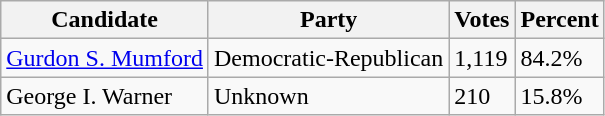<table class=wikitable>
<tr>
<th>Candidate</th>
<th>Party</th>
<th>Votes</th>
<th>Percent</th>
</tr>
<tr>
<td><a href='#'>Gurdon S. Mumford</a></td>
<td>Democratic-Republican</td>
<td>1,119</td>
<td>84.2%</td>
</tr>
<tr>
<td>George I. Warner</td>
<td>Unknown</td>
<td>210</td>
<td>15.8%</td>
</tr>
</table>
